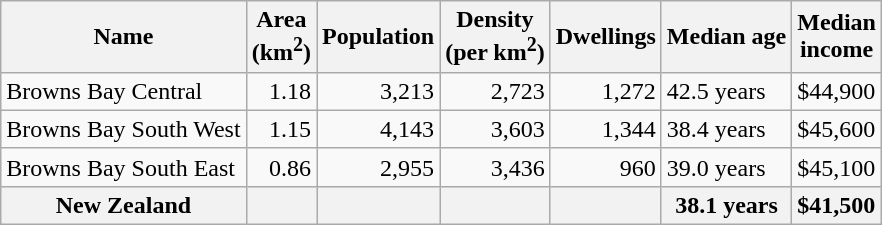<table class="wikitable">
<tr>
<th>Name</th>
<th>Area<br>(km<sup>2</sup>)</th>
<th>Population</th>
<th>Density<br>(per km<sup>2</sup>)</th>
<th>Dwellings</th>
<th>Median age</th>
<th>Median<br>income</th>
</tr>
<tr>
<td>Browns Bay Central</td>
<td style="text-align:right;">1.18</td>
<td style="text-align:right;">3,213</td>
<td style="text-align:right;">2,723</td>
<td style="text-align:right;">1,272</td>
<td>42.5 years</td>
<td>$44,900</td>
</tr>
<tr>
<td>Browns Bay South West</td>
<td style="text-align:right;">1.15</td>
<td style="text-align:right;">4,143</td>
<td style="text-align:right;">3,603</td>
<td style="text-align:right;">1,344</td>
<td>38.4 years</td>
<td>$45,600</td>
</tr>
<tr>
<td>Browns Bay South East</td>
<td style="text-align:right;">0.86</td>
<td style="text-align:right;">2,955</td>
<td style="text-align:right;">3,436</td>
<td style="text-align:right;">960</td>
<td>39.0 years</td>
<td>$45,100</td>
</tr>
<tr>
<th>New Zealand</th>
<th></th>
<th></th>
<th></th>
<th></th>
<th>38.1 years</th>
<th style="text-align:left;">$41,500</th>
</tr>
</table>
